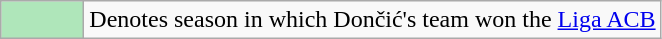<table class="wikitable">
<tr>
<td style="background:#AFE6BA; width:3em;"></td>
<td>Denotes season in which Dončić's team won the <a href='#'>Liga ACB</a></td>
</tr>
</table>
